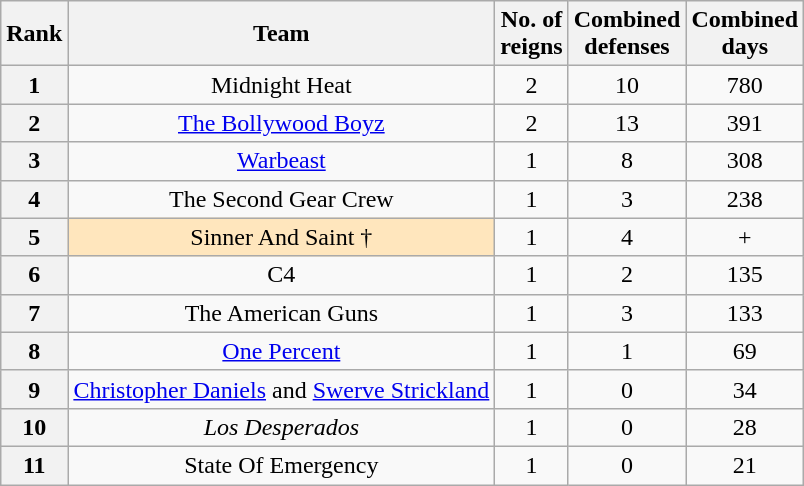<table class="wikitable sortable" style="text-align: center">
<tr>
<th>Rank</th>
<th>Team</th>
<th>No. of<br>reigns</th>
<th>Combined<br>defenses</th>
<th>Combined<br>days</th>
</tr>
<tr>
<th>1</th>
<td>Midnight Heat<br></td>
<td>2</td>
<td>10</td>
<td>780</td>
</tr>
<tr>
<th>2</th>
<td><a href='#'>The Bollywood Boyz<br></a></td>
<td>2</td>
<td>13</td>
<td>391</td>
</tr>
<tr>
<th>3</th>
<td><a href='#'>Warbeast</a><br></td>
<td>1</td>
<td>8</td>
<td>308</td>
</tr>
<tr>
<th>4</th>
<td>The Second Gear Crew<br></td>
<td>1</td>
<td>3</td>
<td>238</td>
</tr>
<tr>
<th>5</th>
<td style="background-color:#FFE6BD">Sinner And Saint †<br></td>
<td>1</td>
<td>4</td>
<td>+</td>
</tr>
<tr>
<th>6</th>
<td>C4<br></td>
<td>1</td>
<td>2</td>
<td>135</td>
</tr>
<tr>
<th>7</th>
<td>The American Guns<br></td>
<td>1</td>
<td>3</td>
<td>133</td>
</tr>
<tr>
<th>8</th>
<td><a href='#'>One Percent</a><br></td>
<td>1</td>
<td>1</td>
<td>69</td>
</tr>
<tr>
<th>9</th>
<td><a href='#'>Christopher Daniels</a> and <a href='#'>Swerve Strickland</a></td>
<td>1</td>
<td>0</td>
<td>34</td>
</tr>
<tr>
<th>10</th>
<td><em>Los Desperados</em><br></td>
<td>1</td>
<td>0</td>
<td>28</td>
</tr>
<tr>
<th>11</th>
<td>State Of Emergency<br></td>
<td>1</td>
<td>0</td>
<td>21</td>
</tr>
</table>
